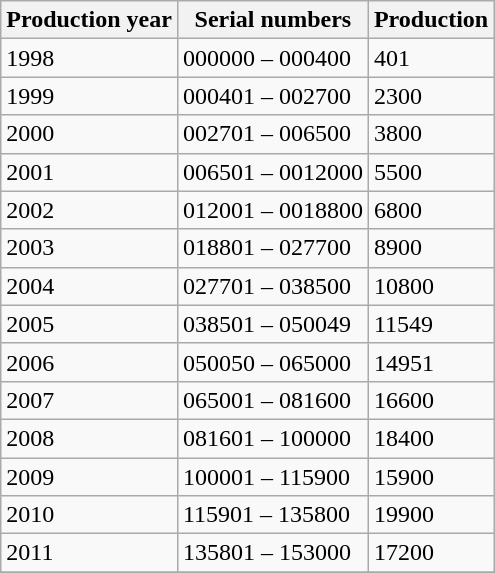<table class="wikitable">
<tr>
<th>Production year</th>
<th>Serial numbers</th>
<th>Production</th>
</tr>
<tr>
<td>1998</td>
<td>000000 – 000400</td>
<td>401</td>
</tr>
<tr>
<td>1999</td>
<td>000401 – 002700</td>
<td>2300</td>
</tr>
<tr>
<td>2000</td>
<td>002701 – 006500</td>
<td>3800</td>
</tr>
<tr>
<td>2001</td>
<td>006501 – 0012000</td>
<td>5500</td>
</tr>
<tr>
<td>2002</td>
<td>012001 – 0018800</td>
<td>6800</td>
</tr>
<tr>
<td>2003</td>
<td>018801 – 027700</td>
<td>8900</td>
</tr>
<tr>
<td>2004</td>
<td>027701 – 038500</td>
<td>10800</td>
</tr>
<tr>
<td>2005</td>
<td>038501 – 050049</td>
<td>11549</td>
</tr>
<tr>
<td>2006</td>
<td>050050 – 065000</td>
<td>14951</td>
</tr>
<tr>
<td>2007</td>
<td>065001 – 081600</td>
<td>16600</td>
</tr>
<tr>
<td>2008</td>
<td>081601 – 100000</td>
<td>18400</td>
</tr>
<tr>
<td>2009</td>
<td>100001 – 115900</td>
<td>15900</td>
</tr>
<tr>
<td>2010</td>
<td>115901 – 135800</td>
<td>19900</td>
</tr>
<tr>
<td>2011</td>
<td>135801 – 153000</td>
<td>17200</td>
</tr>
<tr>
</tr>
</table>
